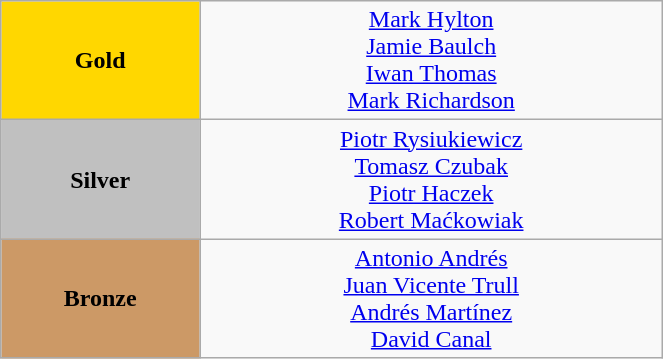<table class="wikitable" style=" text-align:center; " width="35%">
<tr>
<td bgcolor="gold"><strong>Gold</strong></td>
<td><a href='#'>Mark Hylton</a><br><a href='#'>Jamie Baulch</a><br><a href='#'>Iwan Thomas</a><br><a href='#'>Mark Richardson</a><br><small><em></em></small></td>
</tr>
<tr>
<td bgcolor="silver"><strong>Silver</strong></td>
<td><a href='#'>Piotr Rysiukiewicz</a><br><a href='#'>Tomasz Czubak</a><br><a href='#'>Piotr Haczek</a><br><a href='#'>Robert Maćkowiak</a><br> <small><em></em></small></td>
</tr>
<tr>
<td bgcolor="CC9966"><strong>Bronze</strong></td>
<td><a href='#'>Antonio Andrés</a><br><a href='#'>Juan Vicente Trull</a><br><a href='#'>Andrés Martínez</a><br><a href='#'>David Canal</a><br><small><em></em></small></td>
</tr>
</table>
